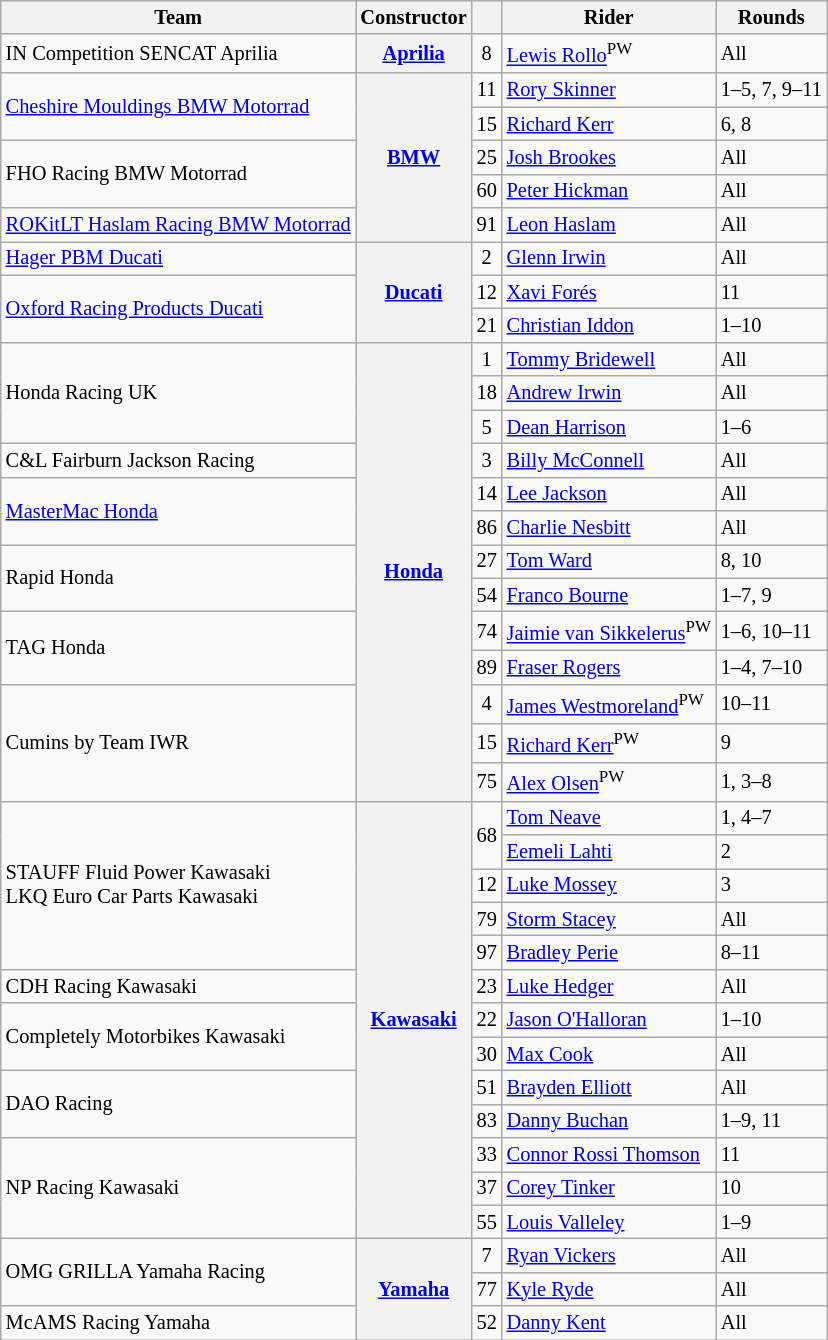<table class="wikitable" style="font-size: 85%;">
<tr>
<th>Team</th>
<th>Constructor</th>
<th></th>
<th>Rider</th>
<th>Rounds</th>
</tr>
<tr>
<td>IN Competition SENCAT Aprilia</td>
<th><a href='#'>Aprilia</a></th>
<td align="center">8</td>
<td> <a href='#'>Lewis Rollo</a><sup>PW</sup></td>
<td>All</td>
</tr>
<tr>
<td rowspan="2"><a href='#'>Cheshire Mouldings BMW Motorrad</a></td>
<th rowspan="5"><a href='#'>BMW</a></th>
<td align="center">11</td>
<td> <a href='#'>Rory Skinner</a></td>
<td>1–5, 7, 9–11</td>
</tr>
<tr>
<td align="center">15</td>
<td> <a href='#'>Richard Kerr</a></td>
<td>6, 8</td>
</tr>
<tr>
<td rowspan="2">FHO Racing BMW Motorrad</td>
<td align="center">25</td>
<td> <a href='#'>Josh Brookes</a></td>
<td>All</td>
</tr>
<tr>
<td align="center">60</td>
<td> <a href='#'>Peter Hickman</a></td>
<td>All</td>
</tr>
<tr>
<td><a href='#'>ROKitLT Haslam Racing BMW Motorrad</a></td>
<td align="center">91</td>
<td> <a href='#'>Leon Haslam</a></td>
<td>All</td>
</tr>
<tr>
<td><a href='#'>Hager PBM Ducati</a></td>
<th rowspan="3"><a href='#'>Ducati</a></th>
<td align="center">2</td>
<td> <a href='#'>Glenn Irwin</a></td>
<td>All</td>
</tr>
<tr>
<td rowspan="2"><a href='#'>Oxford Racing Products Ducati</a></td>
<td align="center">12</td>
<td> <a href='#'>Xavi Forés</a></td>
<td>11</td>
</tr>
<tr>
<td align="center">21</td>
<td> <a href='#'>Christian Iddon</a></td>
<td>1–10</td>
</tr>
<tr>
<td rowspan="3">Honda Racing UK</td>
<th rowspan="13"><a href='#'>Honda</a></th>
<td align="center">1</td>
<td> <a href='#'>Tommy Bridewell</a></td>
<td>All</td>
</tr>
<tr>
<td align="center">18</td>
<td> <a href='#'>Andrew Irwin</a></td>
<td>All</td>
</tr>
<tr>
<td align="center">5</td>
<td> <a href='#'>Dean Harrison</a></td>
<td>1–6</td>
</tr>
<tr>
<td>C&L Fairburn Jackson Racing</td>
<td align="center">3</td>
<td> <a href='#'>Billy McConnell</a></td>
<td>All</td>
</tr>
<tr>
<td rowspan="2"><a href='#'>MasterMac Honda</a></td>
<td align="center">14</td>
<td> <a href='#'>Lee Jackson</a></td>
<td>All</td>
</tr>
<tr>
<td align="center">86</td>
<td><a href='#'> Charlie Nesbitt</a></td>
<td>All</td>
</tr>
<tr>
<td rowspan="2">Rapid Honda</td>
<td align="center">27</td>
<td> <a href='#'>Tom Ward</a></td>
<td>8, 10</td>
</tr>
<tr>
<td align="center">54</td>
<td> <a href='#'>Franco Bourne</a></td>
<td>1–7, 9</td>
</tr>
<tr>
<td rowspan=2>TAG Honda</td>
<td align="center">74</td>
<td> <a href='#'>Jaimie van Sikkelerus</a><sup>PW</sup></td>
<td>1–6, 10–11</td>
</tr>
<tr>
<td align="center">89</td>
<td> <a href='#'>Fraser Rogers</a></td>
<td>1–4, 7–10</td>
</tr>
<tr>
<td rowspan=3>Cumins by Team IWR</td>
<td align="center">4</td>
<td> <a href='#'>James Westmoreland</a><sup>PW</sup></td>
<td>10–11</td>
</tr>
<tr>
<td align="center">15</td>
<td> <a href='#'>Richard Kerr</a><sup>PW</sup></td>
<td>9</td>
</tr>
<tr>
<td align="center">75</td>
<td> <a href='#'>Alex Olsen</a><sup>PW</sup></td>
<td>1, 3–8</td>
</tr>
<tr>
<td rowspan="5">STAUFF Fluid Power Kawasaki <br> LKQ Euro Car Parts Kawasaki</td>
<th rowspan="13"><a href='#'>Kawasaki</a></th>
<td rowspan="2" align="center">68</td>
<td> <a href='#'>Tom Neave</a></td>
<td>1, 4–7</td>
</tr>
<tr>
<td> <a href='#'>Eemeli Lahti</a></td>
<td>2</td>
</tr>
<tr>
<td align="center">12</td>
<td> <a href='#'>Luke Mossey</a></td>
<td>3</td>
</tr>
<tr>
<td align="center">79</td>
<td> <a href='#'>Storm Stacey</a></td>
<td>All</td>
</tr>
<tr>
<td align="center">97</td>
<td> <a href='#'>Bradley Perie</a></td>
<td>8–11</td>
</tr>
<tr>
<td>CDH Racing Kawasaki</td>
<td align="center">23</td>
<td> <a href='#'>Luke Hedger</a></td>
<td>All</td>
</tr>
<tr>
<td rowspan="2">Completely Motorbikes Kawasaki</td>
<td align="center">22</td>
<td> <a href='#'>Jason O'Halloran</a></td>
<td>1–10</td>
</tr>
<tr>
<td align="center">30</td>
<td> <a href='#'>Max Cook</a></td>
<td>All</td>
</tr>
<tr>
<td rowspan="2">DAO Racing</td>
<td align="center">51</td>
<td> <a href='#'>Brayden Elliott</a></td>
<td>All</td>
</tr>
<tr>
<td align="center">83</td>
<td> <a href='#'>Danny Buchan</a></td>
<td>1–9, 11</td>
</tr>
<tr>
<td rowspan="3">NP Racing Kawasaki</td>
<td align="center">33</td>
<td> <a href='#'>Connor Rossi Thomson</a></td>
<td>11</td>
</tr>
<tr>
<td align="center">37</td>
<td> <a href='#'>Corey Tinker</a></td>
<td>10</td>
</tr>
<tr>
<td align="center">55</td>
<td> <a href='#'>Louis Valleley</a></td>
<td>1–9</td>
</tr>
<tr>
<td rowspan="2">OMG GRILLA Yamaha Racing</td>
<th rowspan="3"><a href='#'>Yamaha</a></th>
<td align="center">7</td>
<td> <a href='#'>Ryan Vickers</a></td>
<td>All</td>
</tr>
<tr>
<td align="center">77</td>
<td> <a href='#'>Kyle Ryde</a></td>
<td>All</td>
</tr>
<tr>
<td>McAMS Racing Yamaha</td>
<td align="center">52</td>
<td> <a href='#'>Danny Kent</a></td>
<td>All</td>
</tr>
</table>
